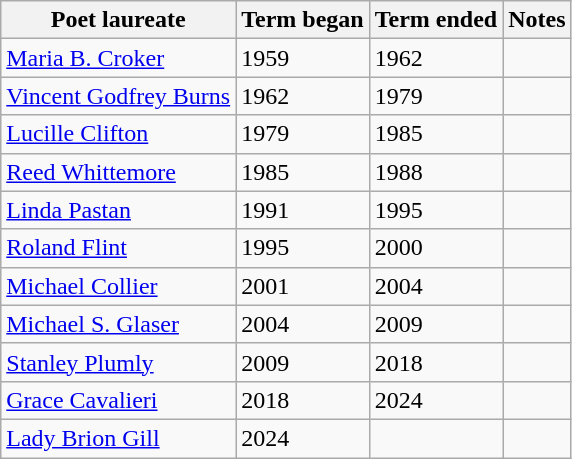<table class="wikitable">
<tr>
<th>Poet laureate</th>
<th>Term began</th>
<th>Term ended</th>
<th>Notes</th>
</tr>
<tr>
<td><a href='#'>Maria B. Croker</a></td>
<td>1959</td>
<td>1962</td>
<td></td>
</tr>
<tr>
<td><a href='#'>Vincent Godfrey Burns</a></td>
<td>1962</td>
<td>1979</td>
<td></td>
</tr>
<tr>
<td><a href='#'>Lucille Clifton</a></td>
<td>1979</td>
<td>1985</td>
<td></td>
</tr>
<tr>
<td><a href='#'>Reed Whittemore</a></td>
<td>1985</td>
<td>1988</td>
<td></td>
</tr>
<tr>
<td><a href='#'>Linda Pastan</a></td>
<td>1991</td>
<td>1995</td>
<td></td>
</tr>
<tr>
<td><a href='#'>Roland Flint</a></td>
<td>1995</td>
<td>2000</td>
<td></td>
</tr>
<tr>
<td><a href='#'>Michael Collier</a></td>
<td>2001</td>
<td>2004</td>
<td></td>
</tr>
<tr>
<td><a href='#'>Michael S. Glaser</a></td>
<td>2004</td>
<td>2009</td>
<td></td>
</tr>
<tr>
<td><a href='#'>Stanley Plumly</a></td>
<td>2009</td>
<td>2018</td>
<td></td>
</tr>
<tr>
<td><a href='#'>Grace Cavalieri</a></td>
<td>2018</td>
<td>2024</td>
<td></td>
</tr>
<tr>
<td><a href='#'>Lady Brion Gill</a></td>
<td>2024</td>
<td></td>
</tr>
</table>
